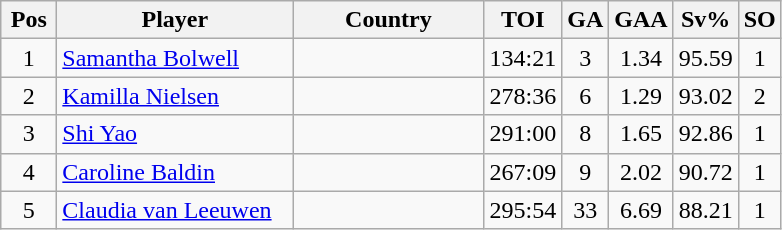<table class="wikitable sortable" style="text-align: center;">
<tr>
<th width=30>Pos</th>
<th width=150>Player</th>
<th width=120>Country</th>
<th width=20>TOI</th>
<th width=20>GA</th>
<th width=20>GAA</th>
<th width=20>Sv%</th>
<th width=20>SO</th>
</tr>
<tr>
<td>1</td>
<td align=left><a href='#'>Samantha Bolwell</a></td>
<td align=left></td>
<td>134:21</td>
<td>3</td>
<td>1.34</td>
<td>95.59</td>
<td>1</td>
</tr>
<tr>
<td>2</td>
<td align=left><a href='#'>Kamilla Nielsen</a></td>
<td align=left></td>
<td>278:36</td>
<td>6</td>
<td>1.29</td>
<td>93.02</td>
<td>2</td>
</tr>
<tr>
<td>3</td>
<td align=left><a href='#'>Shi Yao</a></td>
<td align=left></td>
<td>291:00</td>
<td>8</td>
<td>1.65</td>
<td>92.86</td>
<td>1</td>
</tr>
<tr>
<td>4</td>
<td align=left><a href='#'>Caroline Baldin</a></td>
<td align=left></td>
<td>267:09</td>
<td>9</td>
<td>2.02</td>
<td>90.72</td>
<td>1</td>
</tr>
<tr>
<td>5</td>
<td align=left><a href='#'>Claudia van Leeuwen</a></td>
<td align=left></td>
<td>295:54</td>
<td>33</td>
<td>6.69</td>
<td>88.21</td>
<td>1</td>
</tr>
</table>
